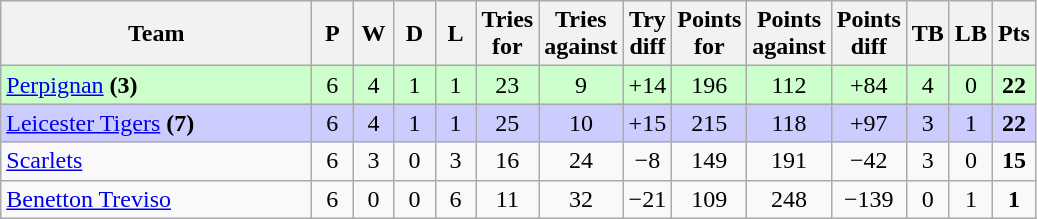<table class="wikitable" style="text-align: center;">
<tr>
<th width="200">Team</th>
<th width="20">P</th>
<th width="20">W</th>
<th width="20">D</th>
<th width="20">L</th>
<th width="20">Tries for</th>
<th width="20">Tries against</th>
<th width="20">Try diff</th>
<th width="20">Points for</th>
<th width="20">Points against</th>
<th width="25">Points diff</th>
<th width="20">TB</th>
<th width="20">LB</th>
<th width="20">Pts</th>
</tr>
<tr bgcolor=ccffcc>
<td align=left> <a href='#'>Perpignan</a> <strong>(3)</strong></td>
<td>6</td>
<td>4</td>
<td>1</td>
<td>1</td>
<td>23</td>
<td>9</td>
<td>+14</td>
<td>196</td>
<td>112</td>
<td>+84</td>
<td>4</td>
<td>0</td>
<td><strong>22</strong></td>
</tr>
<tr bgcolor=ccccff>
<td align=left> <a href='#'>Leicester Tigers</a> <strong>(7)</strong></td>
<td>6</td>
<td>4</td>
<td>1</td>
<td>1</td>
<td>25</td>
<td>10</td>
<td>+15</td>
<td>215</td>
<td>118</td>
<td>+97</td>
<td>3</td>
<td>1</td>
<td><strong>22</strong></td>
</tr>
<tr>
<td align=left> <a href='#'>Scarlets</a></td>
<td>6</td>
<td>3</td>
<td>0</td>
<td>3</td>
<td>16</td>
<td>24</td>
<td>−8</td>
<td>149</td>
<td>191</td>
<td>−42</td>
<td>3</td>
<td>0</td>
<td><strong>15</strong></td>
</tr>
<tr>
<td align=left> <a href='#'>Benetton Treviso</a></td>
<td>6</td>
<td>0</td>
<td>0</td>
<td>6</td>
<td>11</td>
<td>32</td>
<td>−21</td>
<td>109</td>
<td>248</td>
<td>−139</td>
<td>0</td>
<td>1</td>
<td><strong>1</strong></td>
</tr>
</table>
